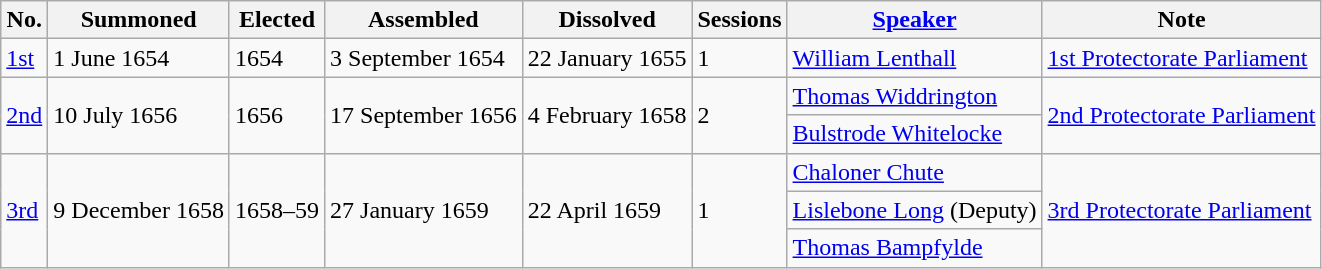<table class="wikitable">
<tr>
<th>No.</th>
<th>Summoned</th>
<th>Elected</th>
<th>Assembled</th>
<th>Dissolved</th>
<th>Sessions</th>
<th><a href='#'>Speaker</a></th>
<th>Note</th>
</tr>
<tr>
<td><a href='#'>1st</a></td>
<td>1 June 1654</td>
<td>1654</td>
<td>3 September 1654</td>
<td>22 January 1655</td>
<td>1</td>
<td><a href='#'>William Lenthall</a></td>
<td><a href='#'>1st Protectorate Parliament</a></td>
</tr>
<tr>
<td rowspan="2"><a href='#'>2nd</a></td>
<td rowspan="2">10 July 1656</td>
<td rowspan="2">1656</td>
<td rowspan="2">17 September 1656</td>
<td rowspan="2">4 February 1658</td>
<td rowspan="2">2</td>
<td><a href='#'>Thomas Widdrington</a></td>
<td rowspan="2"><a href='#'>2nd Protectorate Parliament</a></td>
</tr>
<tr>
<td><a href='#'>Bulstrode Whitelocke</a></td>
</tr>
<tr>
<td rowspan="3"><a href='#'>3rd</a></td>
<td rowspan="3">9 December 1658</td>
<td rowspan="3">1658–59</td>
<td rowspan="3">27 January 1659</td>
<td rowspan="3">22 April 1659</td>
<td rowspan="3">1</td>
<td><a href='#'>Chaloner Chute</a></td>
<td rowspan="3"><a href='#'>3rd Protectorate Parliament</a></td>
</tr>
<tr>
<td><a href='#'>Lislebone Long</a> (Deputy)</td>
</tr>
<tr>
<td><a href='#'>Thomas Bampfylde</a></td>
</tr>
</table>
